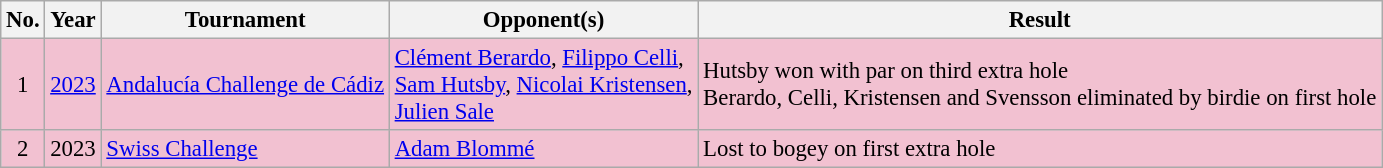<table class="wikitable" style="font-size:95%;">
<tr>
<th>No.</th>
<th>Year</th>
<th>Tournament</th>
<th>Opponent(s)</th>
<th>Result</th>
</tr>
<tr style="background:#F2C1D1;">
<td align=center>1</td>
<td><a href='#'>2023</a></td>
<td><a href='#'>Andalucía Challenge de Cádiz</a></td>
<td> <a href='#'>Clément Berardo</a>,  <a href='#'>Filippo Celli</a>,<br> <a href='#'>Sam Hutsby</a>,  <a href='#'>Nicolai Kristensen</a>,<br> <a href='#'>Julien Sale</a></td>
<td>Hutsby won with par on third extra hole<br>Berardo, Celli, Kristensen and Svensson eliminated by birdie on first hole</td>
</tr>
<tr style="background:#F2C1D1;">
<td align=center>2</td>
<td>2023</td>
<td><a href='#'>Swiss Challenge</a></td>
<td> <a href='#'>Adam Blommé</a></td>
<td>Lost to bogey on first extra hole</td>
</tr>
</table>
